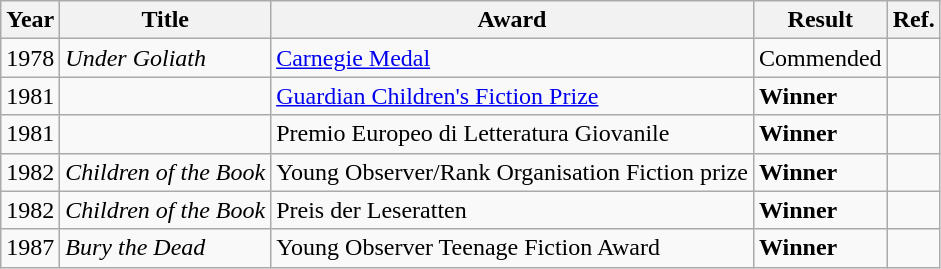<table class="wikitable sortable mw-collapsible">
<tr>
<th>Year</th>
<th>Title</th>
<th>Award</th>
<th>Result</th>
<th>Ref.</th>
</tr>
<tr>
<td>1978</td>
<td><em>Under Goliath</em></td>
<td><a href='#'>Carnegie Medal</a></td>
<td>Commended</td>
<td></td>
</tr>
<tr>
<td>1981</td>
<td></td>
<td><a href='#'>Guardian Children's Fiction Prize</a></td>
<td><strong>Winner</strong></td>
<td></td>
</tr>
<tr>
<td>1981</td>
<td></td>
<td>Premio Europeo di Letteratura Giovanile</td>
<td><strong>Winner</strong></td>
<td></td>
</tr>
<tr>
<td>1982</td>
<td><em>Children of the Book</em></td>
<td>Young Observer/Rank Organisation Fiction prize</td>
<td><strong>Winner</strong></td>
<td></td>
</tr>
<tr>
<td>1982</td>
<td><em>Children of the Book</em></td>
<td>Preis der Leseratten</td>
<td><strong>Winner</strong></td>
<td></td>
</tr>
<tr>
<td>1987</td>
<td><em>Bury the Dead</em></td>
<td>Young Observer Teenage Fiction Award</td>
<td><strong>Winner</strong></td>
<td></td>
</tr>
</table>
